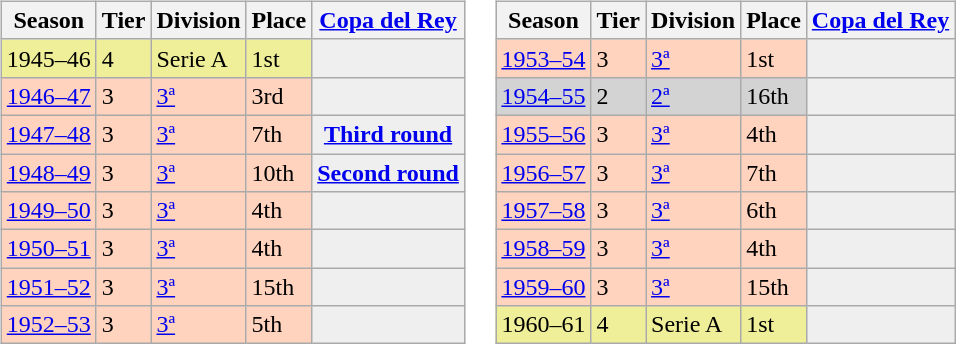<table>
<tr>
<td valign="top" width=0%><br><table class="wikitable">
<tr style="background:#f0f6fa;">
<th>Season</th>
<th>Tier</th>
<th>Division</th>
<th>Place</th>
<th><a href='#'>Copa del Rey</a></th>
</tr>
<tr>
<td style="background:#EFEF99;">1945–46</td>
<td style="background:#EFEF99;">4</td>
<td style="background:#EFEF99;">Serie A</td>
<td style="background:#EFEF99;">1st</td>
<th style="background:#efefef;"></th>
</tr>
<tr>
<td style="background:#FFD3BD;"><a href='#'>1946–47</a></td>
<td style="background:#FFD3BD;">3</td>
<td style="background:#FFD3BD;"><a href='#'>3ª</a></td>
<td style="background:#FFD3BD;">3rd</td>
<th style="background:#efefef;"></th>
</tr>
<tr>
<td style="background:#FFD3BD;"><a href='#'>1947–48</a></td>
<td style="background:#FFD3BD;">3</td>
<td style="background:#FFD3BD;"><a href='#'>3ª</a></td>
<td style="background:#FFD3BD;">7th</td>
<th style="background:#efefef;"><a href='#'>Third round</a></th>
</tr>
<tr>
<td style="background:#FFD3BD;"><a href='#'>1948–49</a></td>
<td style="background:#FFD3BD;">3</td>
<td style="background:#FFD3BD;"><a href='#'>3ª</a></td>
<td style="background:#FFD3BD;">10th</td>
<th style="background:#efefef;"><a href='#'>Second round</a></th>
</tr>
<tr>
<td style="background:#FFD3BD;"><a href='#'>1949–50</a></td>
<td style="background:#FFD3BD;">3</td>
<td style="background:#FFD3BD;"><a href='#'>3ª</a></td>
<td style="background:#FFD3BD;">4th</td>
<th style="background:#efefef;"></th>
</tr>
<tr>
<td style="background:#FFD3BD;"><a href='#'>1950–51</a></td>
<td style="background:#FFD3BD;">3</td>
<td style="background:#FFD3BD;"><a href='#'>3ª</a></td>
<td style="background:#FFD3BD;">4th</td>
<th style="background:#efefef;"></th>
</tr>
<tr>
<td style="background:#FFD3BD;"><a href='#'>1951–52</a></td>
<td style="background:#FFD3BD;">3</td>
<td style="background:#FFD3BD;"><a href='#'>3ª</a></td>
<td style="background:#FFD3BD;">15th</td>
<th style="background:#efefef;"></th>
</tr>
<tr>
<td style="background:#FFD3BD;"><a href='#'>1952–53</a></td>
<td style="background:#FFD3BD;">3</td>
<td style="background:#FFD3BD;"><a href='#'>3ª</a></td>
<td style="background:#FFD3BD;">5th</td>
<th style="background:#efefef;"></th>
</tr>
</table>
</td>
<td valign="top" width=0%><br><table class="wikitable">
<tr style="background:#f0f6fa;">
<th>Season</th>
<th>Tier</th>
<th>Division</th>
<th>Place</th>
<th><a href='#'>Copa del Rey</a></th>
</tr>
<tr>
<td style="background:#FFD3BD;"><a href='#'>1953–54</a></td>
<td style="background:#FFD3BD;">3</td>
<td style="background:#FFD3BD;"><a href='#'>3ª</a></td>
<td style="background:#FFD3BD;">1st</td>
<th style="background:#efefef;"></th>
</tr>
<tr>
<td style="background:#D3D3D3;"><a href='#'>1954–55</a></td>
<td style="background:#D3D3D3;">2</td>
<td style="background:#D3D3D3;"><a href='#'>2ª</a></td>
<td style="background:#D3D3D3;">16th</td>
<th style="background:#efefef;"></th>
</tr>
<tr>
<td style="background:#FFD3BD;"><a href='#'>1955–56</a></td>
<td style="background:#FFD3BD;">3</td>
<td style="background:#FFD3BD;"><a href='#'>3ª</a></td>
<td style="background:#FFD3BD;">4th</td>
<th style="background:#efefef;"></th>
</tr>
<tr>
<td style="background:#FFD3BD;"><a href='#'>1956–57</a></td>
<td style="background:#FFD3BD;">3</td>
<td style="background:#FFD3BD;"><a href='#'>3ª</a></td>
<td style="background:#FFD3BD;">7th</td>
<th style="background:#efefef;"></th>
</tr>
<tr>
<td style="background:#FFD3BD;"><a href='#'>1957–58</a></td>
<td style="background:#FFD3BD;">3</td>
<td style="background:#FFD3BD;"><a href='#'>3ª</a></td>
<td style="background:#FFD3BD;">6th</td>
<th style="background:#efefef;"></th>
</tr>
<tr>
<td style="background:#FFD3BD;"><a href='#'>1958–59</a></td>
<td style="background:#FFD3BD;">3</td>
<td style="background:#FFD3BD;"><a href='#'>3ª</a></td>
<td style="background:#FFD3BD;">4th</td>
<th style="background:#efefef;"></th>
</tr>
<tr>
<td style="background:#FFD3BD;"><a href='#'>1959–60</a></td>
<td style="background:#FFD3BD;">3</td>
<td style="background:#FFD3BD;"><a href='#'>3ª</a></td>
<td style="background:#FFD3BD;">15th</td>
<th style="background:#efefef;"></th>
</tr>
<tr>
<td style="background:#EFEF99;">1960–61</td>
<td style="background:#EFEF99;">4</td>
<td style="background:#EFEF99;">Serie A</td>
<td style="background:#EFEF99;">1st</td>
<th style="background:#efefef;"></th>
</tr>
</table>
</td>
</tr>
</table>
